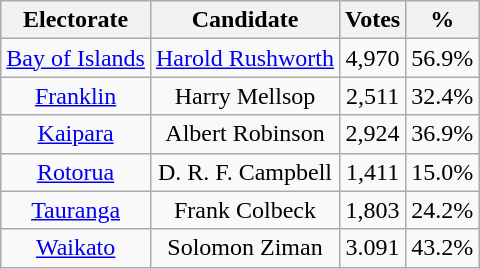<table class="wikitable sortable" style="text-align:center;">
<tr>
<th>Electorate</th>
<th>Candidate</th>
<th>Votes</th>
<th>%</th>
</tr>
<tr>
<td><a href='#'>Bay of Islands</a></td>
<td><a href='#'>Harold Rushworth</a></td>
<td>4,970</td>
<td>56.9%</td>
</tr>
<tr>
<td><a href='#'>Franklin</a></td>
<td>Harry Mellsop</td>
<td>2,511</td>
<td>32.4%</td>
</tr>
<tr>
<td><a href='#'>Kaipara</a></td>
<td>Albert Robinson</td>
<td>2,924</td>
<td>36.9%</td>
</tr>
<tr>
<td><a href='#'>Rotorua</a></td>
<td>D. R. F. Campbell</td>
<td>1,411</td>
<td>15.0%</td>
</tr>
<tr>
<td><a href='#'>Tauranga</a></td>
<td>Frank Colbeck</td>
<td>1,803</td>
<td>24.2%</td>
</tr>
<tr>
<td><a href='#'>Waikato</a></td>
<td>Solomon Ziman</td>
<td>3.091</td>
<td>43.2%</td>
</tr>
</table>
